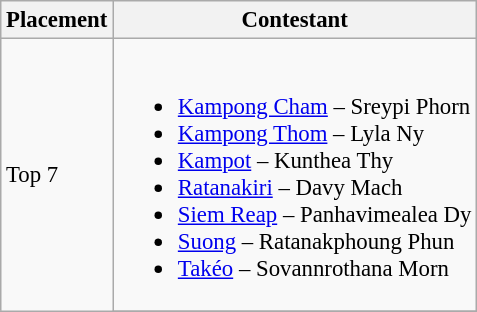<table class="wikitable" style="font-size: 95%;">
<tr>
<th>Placement</th>
<th>Contestant</th>
</tr>
<tr>
<td rowspan="2">Top 7</td>
<td><br><ul><li><a href='#'>Kampong Cham</a> – Sreypi Phorn</li><li><a href='#'>Kampong Thom</a> – Lyla Ny</li><li><a href='#'>Kampot</a> – Kunthea Thy</li><li><a href='#'>Ratanakiri</a> – Davy Mach</li><li><a href='#'>Siem Reap</a> – Panhavimealea Dy</li><li><a href='#'>Suong</a> – Ratanakphoung Phun</li><li><a href='#'>Takéo</a> – Sovannrothana Morn</li></ul></td>
</tr>
<tr>
</tr>
</table>
